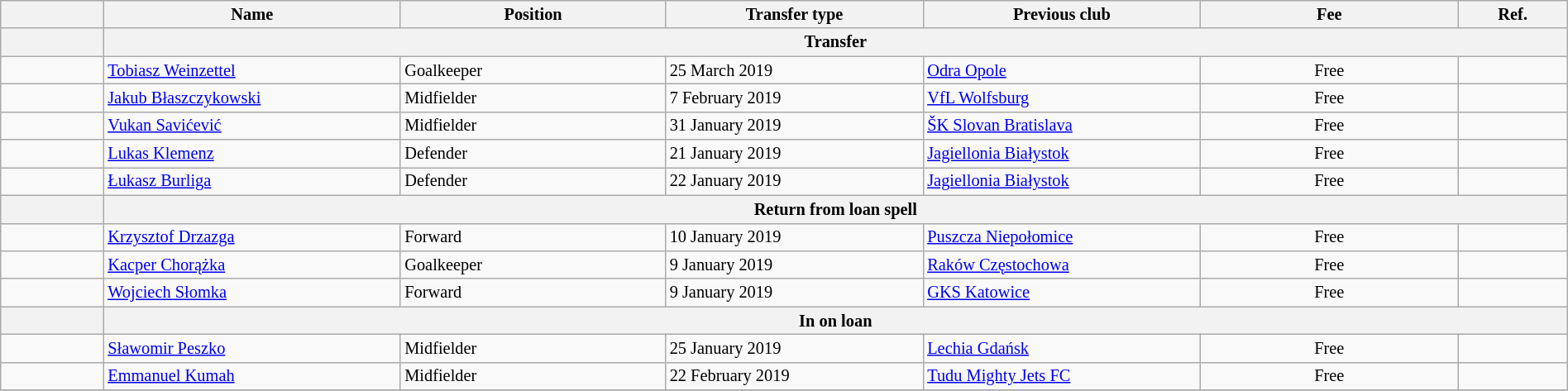<table class="wikitable" style="width:100%; font-size:85%;">
<tr>
<th width="2%"></th>
<th width="5%">Name</th>
<th width="5%">Position</th>
<th width="5%">Transfer type</th>
<th width="5%">Previous club</th>
<th width="5%">Fee</th>
<th width="2%">Ref.</th>
</tr>
<tr>
<th></th>
<th colspan="6" align="center">Transfer</th>
</tr>
<tr>
<td align=center></td>
<td align=left> <a href='#'>Tobiasz Weinzettel</a></td>
<td align=left>Goalkeeper</td>
<td align=left>25 March 2019</td>
<td align=left> <a href='#'>Odra Opole</a></td>
<td align=center>Free</td>
<td></td>
</tr>
<tr>
<td align=center></td>
<td align=left> <a href='#'>Jakub Błaszczykowski</a></td>
<td align=left>Midfielder</td>
<td align=left>7 February 2019</td>
<td align=left> <a href='#'>VfL Wolfsburg</a></td>
<td align=center>Free</td>
<td></td>
</tr>
<tr>
<td align=center></td>
<td align=left> <a href='#'>Vukan Savićević</a></td>
<td align=left>Midfielder</td>
<td align=left>31 January 2019</td>
<td align=left> <a href='#'>ŠK Slovan Bratislava</a></td>
<td align=center>Free</td>
<td></td>
</tr>
<tr>
<td align=center></td>
<td align=left> <a href='#'>Lukas Klemenz</a></td>
<td align=left>Defender</td>
<td align=left>21 January 2019</td>
<td align=left> <a href='#'>Jagiellonia Białystok</a></td>
<td align=center>Free</td>
<td></td>
</tr>
<tr>
<td align=center></td>
<td align=left> <a href='#'>Łukasz Burliga</a></td>
<td align=left>Defender</td>
<td align=left>22 January 2019</td>
<td align=left> <a href='#'>Jagiellonia Białystok</a></td>
<td align=center>Free</td>
<td></td>
</tr>
<tr>
<th></th>
<th colspan="6" align="center">Return from loan spell</th>
</tr>
<tr>
<td align=center></td>
<td align=left> <a href='#'>Krzysztof Drzazga</a></td>
<td align=left>Forward</td>
<td align=left>10 January 2019</td>
<td align=left> <a href='#'>Puszcza Niepołomice</a></td>
<td align=center>Free</td>
<td></td>
</tr>
<tr>
<td align=center></td>
<td align=left> <a href='#'>Kacper Chorążka</a></td>
<td align=left>Goalkeeper</td>
<td align=left>9 January 2019</td>
<td align=left> <a href='#'>Raków Częstochowa</a></td>
<td align=center>Free</td>
<td></td>
</tr>
<tr>
<td align=center></td>
<td align=left> <a href='#'>Wojciech Słomka</a></td>
<td align=left>Forward</td>
<td align=left>9 January 2019</td>
<td align=left> <a href='#'>GKS Katowice</a></td>
<td align=center>Free</td>
<td></td>
</tr>
<tr>
<th></th>
<th colspan="6" align="center">In on loan</th>
</tr>
<tr>
<td align=center></td>
<td align=left> <a href='#'>Sławomir Peszko</a></td>
<td align=left>Midfielder</td>
<td align=left>25 January 2019</td>
<td align=left> <a href='#'>Lechia Gdańsk</a></td>
<td align=center>Free</td>
<td></td>
</tr>
<tr>
<td align=center></td>
<td align=left> <a href='#'>Emmanuel Kumah</a></td>
<td align=left>Midfielder</td>
<td align=left>22 February 2019</td>
<td align=left> <a href='#'>Tudu Mighty Jets FC</a></td>
<td align=center>Free</td>
<td></td>
</tr>
<tr>
</tr>
</table>
